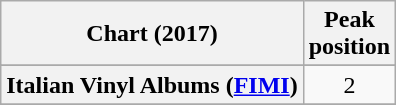<table class="wikitable sortable plainrowheaders" style="text-align:center">
<tr>
<th scope="col">Chart (2017)</th>
<th scope="col">Peak<br>position</th>
</tr>
<tr>
</tr>
<tr>
<th scope="row">Italian Vinyl Albums (<a href='#'>FIMI</a>)</th>
<td>2</td>
</tr>
<tr>
</tr>
</table>
